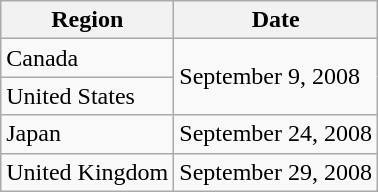<table class="wikitable">
<tr>
<th>Region</th>
<th>Date</th>
</tr>
<tr>
<td>Canada</td>
<td rowspan="2">September 9, 2008</td>
</tr>
<tr>
<td>United States</td>
</tr>
<tr>
<td>Japan</td>
<td>September 24, 2008</td>
</tr>
<tr>
<td>United Kingdom</td>
<td>September 29, 2008</td>
</tr>
</table>
